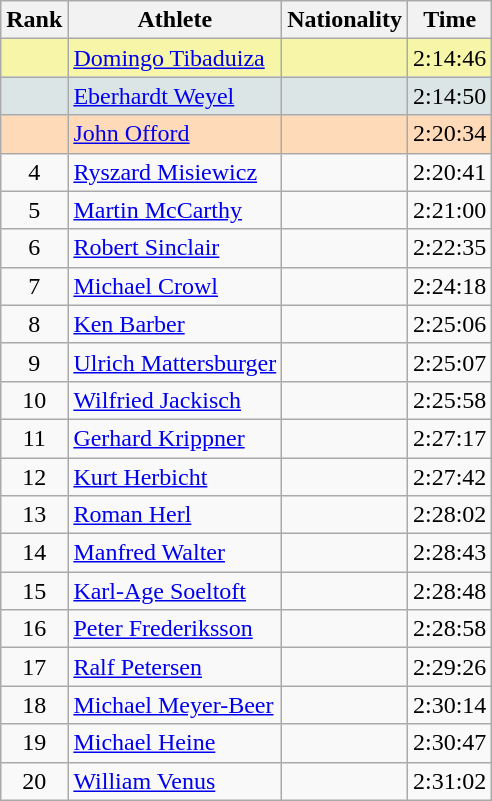<table class="wikitable sortable">
<tr>
<th>Rank</th>
<th>Athlete</th>
<th>Nationality</th>
<th>Time</th>
</tr>
<tr bgcolor=#F7F6A8>
<td align=center></td>
<td><a href='#'>Domingo Tibaduiza</a></td>
<td></td>
<td>2:14:46</td>
</tr>
<tr bgcolor=#DCE5E5>
<td align=center></td>
<td><a href='#'>Eberhardt Weyel</a></td>
<td></td>
<td>2:14:50</td>
</tr>
<tr bgcolor=#FFDAB9>
<td align=center></td>
<td><a href='#'>John Offord</a></td>
<td></td>
<td>2:20:34</td>
</tr>
<tr>
<td align=center>4</td>
<td><a href='#'>Ryszard Misiewicz</a></td>
<td></td>
<td>2:20:41</td>
</tr>
<tr>
<td align=center>5</td>
<td><a href='#'>Martin McCarthy</a></td>
<td></td>
<td>2:21:00</td>
</tr>
<tr>
<td align=center>6</td>
<td><a href='#'>Robert Sinclair</a></td>
<td></td>
<td>2:22:35</td>
</tr>
<tr>
<td align=center>7</td>
<td><a href='#'>Michael Crowl</a></td>
<td></td>
<td>2:24:18</td>
</tr>
<tr>
<td align=center>8</td>
<td><a href='#'>Ken Barber</a></td>
<td></td>
<td>2:25:06</td>
</tr>
<tr>
<td align=center>9</td>
<td><a href='#'>Ulrich Mattersburger</a></td>
<td></td>
<td>2:25:07</td>
</tr>
<tr>
<td align=center>10</td>
<td><a href='#'>Wilfried Jackisch</a></td>
<td></td>
<td>2:25:58</td>
</tr>
<tr>
<td align=center>11</td>
<td><a href='#'>Gerhard Krippner</a></td>
<td></td>
<td>2:27:17</td>
</tr>
<tr>
<td align=center>12</td>
<td><a href='#'>Kurt Herbicht</a></td>
<td></td>
<td>2:27:42</td>
</tr>
<tr>
<td align=center>13</td>
<td><a href='#'>Roman Herl</a></td>
<td></td>
<td>2:28:02</td>
</tr>
<tr>
<td align=center>14</td>
<td><a href='#'>Manfred Walter</a></td>
<td></td>
<td>2:28:43</td>
</tr>
<tr>
<td align=center>15</td>
<td><a href='#'>Karl-Age Soeltoft</a></td>
<td></td>
<td>2:28:48</td>
</tr>
<tr>
<td align=center>16</td>
<td><a href='#'>Peter Frederiksson</a></td>
<td></td>
<td>2:28:58</td>
</tr>
<tr>
<td align=center>17</td>
<td><a href='#'>Ralf Petersen</a></td>
<td></td>
<td>2:29:26</td>
</tr>
<tr>
<td align=center>18</td>
<td><a href='#'>Michael Meyer-Beer</a></td>
<td></td>
<td>2:30:14</td>
</tr>
<tr>
<td align=center>19</td>
<td><a href='#'>Michael Heine</a></td>
<td></td>
<td>2:30:47</td>
</tr>
<tr>
<td align=center>20</td>
<td><a href='#'>William Venus</a></td>
<td></td>
<td>2:31:02</td>
</tr>
</table>
